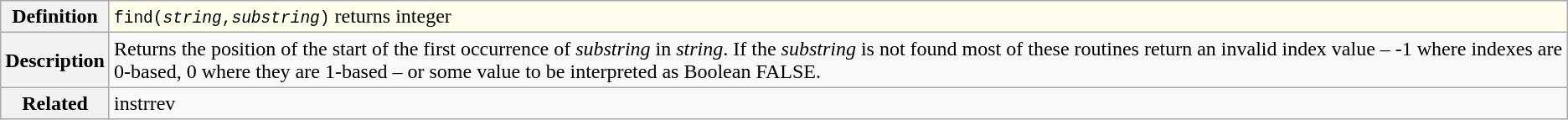<table class="wikitable">
<tr style="background:#fffeed;">
<th>Definition</th>
<td><code>find(<em>string</em>,<em>substring</em>)</code> returns integer</td>
</tr>
<tr>
<th>Description</th>
<td>Returns the position of the start of the first occurrence of <em>substring</em> in <em>string</em>. If the <em>substring</em> is not found most of these routines return an invalid index value – -1 where indexes are 0-based, 0 where they are 1-based – or some value to be interpreted as Boolean FALSE.</td>
</tr>
<tr>
<th>Related</th>
<td>instrrev</td>
</tr>
</table>
